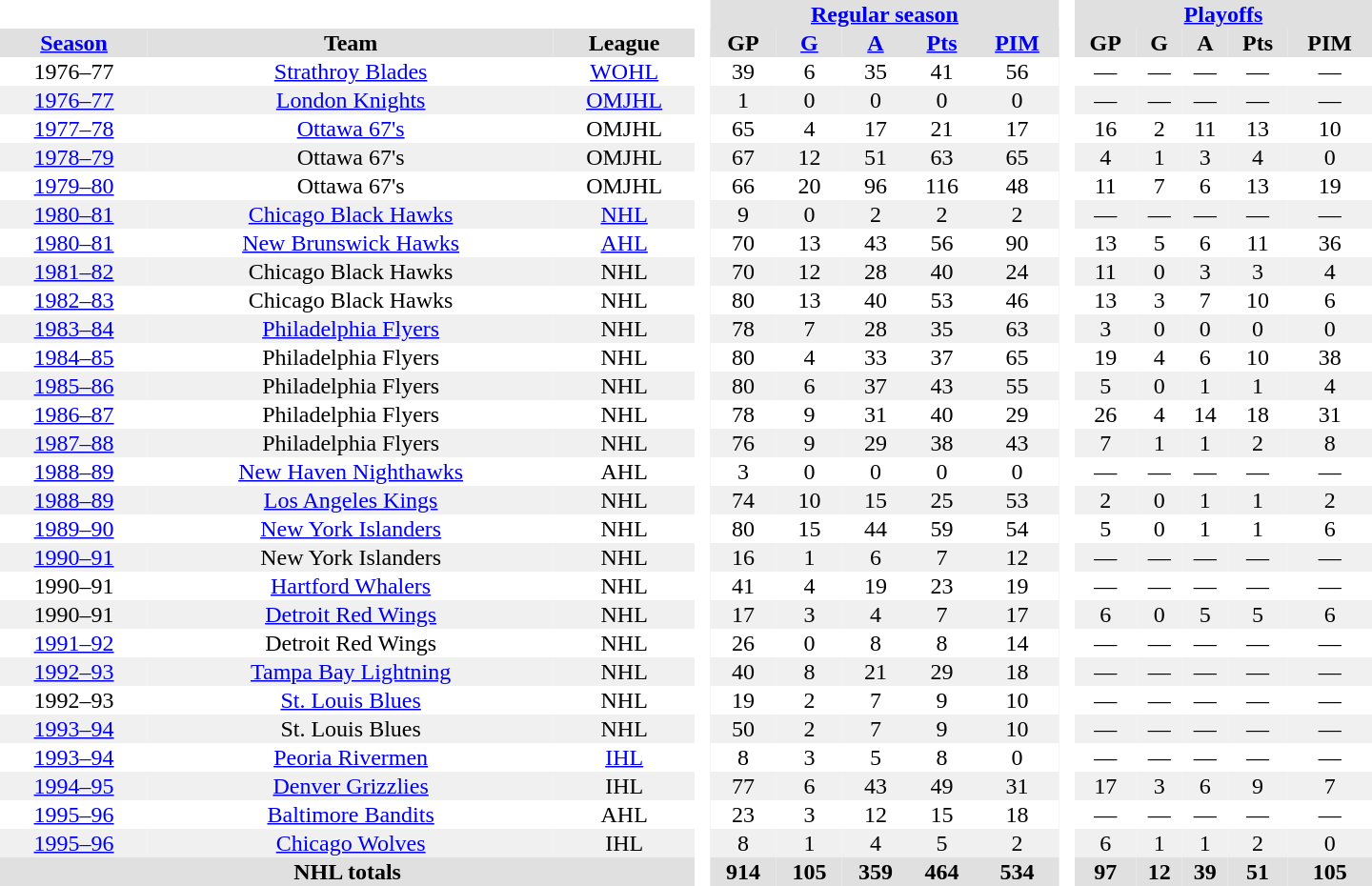<table border="0" cellpadding="1" cellspacing="0" style="text-align:center; width:60em">
<tr bgcolor="#e0e0e0">
<th colspan="3" bgcolor="#ffffff"> </th>
<th rowspan="99" bgcolor="#ffffff"> </th>
<th colspan="5"><a href='#'>Regular season</a></th>
<th rowspan="99" bgcolor="#ffffff"> </th>
<th colspan="5"><a href='#'>Playoffs</a></th>
</tr>
<tr bgcolor="#e0e0e0">
<th><a href='#'>Season</a></th>
<th>Team</th>
<th>League</th>
<th>GP</th>
<th><a href='#'>G</a></th>
<th><a href='#'>A</a></th>
<th><a href='#'>Pts</a></th>
<th><a href='#'>PIM</a></th>
<th>GP</th>
<th>G</th>
<th>A</th>
<th>Pts</th>
<th>PIM</th>
</tr>
<tr>
<td>1976–77</td>
<td><a href='#'>Strathroy Blades</a></td>
<td><a href='#'>WOHL</a></td>
<td>39</td>
<td>6</td>
<td>35</td>
<td>41</td>
<td>56</td>
<td>—</td>
<td>—</td>
<td>—</td>
<td>—</td>
<td>—</td>
</tr>
<tr bgcolor="#f0f0f0">
<td><a href='#'>1976–77</a></td>
<td><a href='#'>London Knights</a></td>
<td><a href='#'>OMJHL</a></td>
<td>1</td>
<td>0</td>
<td>0</td>
<td>0</td>
<td>0</td>
<td>—</td>
<td>—</td>
<td>—</td>
<td>—</td>
<td>—</td>
</tr>
<tr>
<td><a href='#'>1977–78</a></td>
<td><a href='#'>Ottawa 67's</a></td>
<td>OMJHL</td>
<td>65</td>
<td>4</td>
<td>17</td>
<td>21</td>
<td>17</td>
<td>16</td>
<td>2</td>
<td>11</td>
<td>13</td>
<td>10</td>
</tr>
<tr bgcolor="#f0f0f0">
<td><a href='#'>1978–79</a></td>
<td>Ottawa 67's</td>
<td>OMJHL</td>
<td>67</td>
<td>12</td>
<td>51</td>
<td>63</td>
<td>65</td>
<td>4</td>
<td>1</td>
<td>3</td>
<td>4</td>
<td>0</td>
</tr>
<tr>
<td><a href='#'>1979–80</a></td>
<td>Ottawa 67's</td>
<td>OMJHL</td>
<td>66</td>
<td>20</td>
<td>96</td>
<td>116</td>
<td>48</td>
<td>11</td>
<td>7</td>
<td>6</td>
<td>13</td>
<td>19</td>
</tr>
<tr bgcolor="#f0f0f0">
<td><a href='#'>1980–81</a></td>
<td><a href='#'>Chicago Black Hawks</a></td>
<td><a href='#'>NHL</a></td>
<td>9</td>
<td>0</td>
<td>2</td>
<td>2</td>
<td>2</td>
<td>—</td>
<td>—</td>
<td>—</td>
<td>—</td>
<td>—</td>
</tr>
<tr>
<td><a href='#'>1980–81</a></td>
<td><a href='#'>New Brunswick Hawks</a></td>
<td><a href='#'>AHL</a></td>
<td>70</td>
<td>13</td>
<td>43</td>
<td>56</td>
<td>90</td>
<td>13</td>
<td>5</td>
<td>6</td>
<td>11</td>
<td>36</td>
</tr>
<tr bgcolor="#f0f0f0">
<td><a href='#'>1981–82</a></td>
<td>Chicago Black Hawks</td>
<td>NHL</td>
<td>70</td>
<td>12</td>
<td>28</td>
<td>40</td>
<td>24</td>
<td>11</td>
<td>0</td>
<td>3</td>
<td>3</td>
<td>4</td>
</tr>
<tr>
<td><a href='#'>1982–83</a></td>
<td>Chicago Black Hawks</td>
<td>NHL</td>
<td>80</td>
<td>13</td>
<td>40</td>
<td>53</td>
<td>46</td>
<td>13</td>
<td>3</td>
<td>7</td>
<td>10</td>
<td>6</td>
</tr>
<tr bgcolor="#f0f0f0">
<td><a href='#'>1983–84</a></td>
<td><a href='#'>Philadelphia Flyers</a></td>
<td>NHL</td>
<td>78</td>
<td>7</td>
<td>28</td>
<td>35</td>
<td>63</td>
<td>3</td>
<td>0</td>
<td>0</td>
<td>0</td>
<td>0</td>
</tr>
<tr>
<td><a href='#'>1984–85</a></td>
<td>Philadelphia Flyers</td>
<td>NHL</td>
<td>80</td>
<td>4</td>
<td>33</td>
<td>37</td>
<td>65</td>
<td>19</td>
<td>4</td>
<td>6</td>
<td>10</td>
<td>38</td>
</tr>
<tr bgcolor="#f0f0f0">
<td><a href='#'>1985–86</a></td>
<td>Philadelphia Flyers</td>
<td>NHL</td>
<td>80</td>
<td>6</td>
<td>37</td>
<td>43</td>
<td>55</td>
<td>5</td>
<td>0</td>
<td>1</td>
<td>1</td>
<td>4</td>
</tr>
<tr>
<td><a href='#'>1986–87</a></td>
<td>Philadelphia Flyers</td>
<td>NHL</td>
<td>78</td>
<td>9</td>
<td>31</td>
<td>40</td>
<td>29</td>
<td>26</td>
<td>4</td>
<td>14</td>
<td>18</td>
<td>31</td>
</tr>
<tr bgcolor="#f0f0f0">
<td><a href='#'>1987–88</a></td>
<td>Philadelphia Flyers</td>
<td>NHL</td>
<td>76</td>
<td>9</td>
<td>29</td>
<td>38</td>
<td>43</td>
<td>7</td>
<td>1</td>
<td>1</td>
<td>2</td>
<td>8</td>
</tr>
<tr>
<td><a href='#'>1988–89</a></td>
<td><a href='#'>New Haven Nighthawks</a></td>
<td>AHL</td>
<td>3</td>
<td>0</td>
<td>0</td>
<td>0</td>
<td>0</td>
<td>—</td>
<td>—</td>
<td>—</td>
<td>—</td>
<td>—</td>
</tr>
<tr bgcolor="#f0f0f0">
<td><a href='#'>1988–89</a></td>
<td><a href='#'>Los Angeles Kings</a></td>
<td>NHL</td>
<td>74</td>
<td>10</td>
<td>15</td>
<td>25</td>
<td>53</td>
<td>2</td>
<td>0</td>
<td>1</td>
<td>1</td>
<td>2</td>
</tr>
<tr>
<td><a href='#'>1989–90</a></td>
<td><a href='#'>New York Islanders</a></td>
<td>NHL</td>
<td>80</td>
<td>15</td>
<td>44</td>
<td>59</td>
<td>54</td>
<td>5</td>
<td>0</td>
<td>1</td>
<td>1</td>
<td>6</td>
</tr>
<tr bgcolor="#f0f0f0">
<td><a href='#'>1990–91</a></td>
<td>New York Islanders</td>
<td>NHL</td>
<td>16</td>
<td>1</td>
<td>6</td>
<td>7</td>
<td>12</td>
<td>—</td>
<td>—</td>
<td>—</td>
<td>—</td>
<td>—</td>
</tr>
<tr>
<td>1990–91</td>
<td><a href='#'>Hartford Whalers</a></td>
<td>NHL</td>
<td>41</td>
<td>4</td>
<td>19</td>
<td>23</td>
<td>19</td>
<td>—</td>
<td>—</td>
<td>—</td>
<td>—</td>
<td>—</td>
</tr>
<tr bgcolor="#f0f0f0">
<td>1990–91</td>
<td><a href='#'>Detroit Red Wings</a></td>
<td>NHL</td>
<td>17</td>
<td>3</td>
<td>4</td>
<td>7</td>
<td>17</td>
<td>6</td>
<td>0</td>
<td>5</td>
<td>5</td>
<td>6</td>
</tr>
<tr>
<td><a href='#'>1991–92</a></td>
<td>Detroit Red Wings</td>
<td>NHL</td>
<td>26</td>
<td>0</td>
<td>8</td>
<td>8</td>
<td>14</td>
<td>—</td>
<td>—</td>
<td>—</td>
<td>—</td>
<td>—</td>
</tr>
<tr bgcolor="#f0f0f0">
<td><a href='#'>1992–93</a></td>
<td><a href='#'>Tampa Bay Lightning</a></td>
<td>NHL</td>
<td>40</td>
<td>8</td>
<td>21</td>
<td>29</td>
<td>18</td>
<td>—</td>
<td>—</td>
<td>—</td>
<td>—</td>
<td>—</td>
</tr>
<tr>
<td>1992–93</td>
<td><a href='#'>St. Louis Blues</a></td>
<td>NHL</td>
<td>19</td>
<td>2</td>
<td>7</td>
<td>9</td>
<td>10</td>
<td>—</td>
<td>—</td>
<td>—</td>
<td>—</td>
<td>—</td>
</tr>
<tr bgcolor="#f0f0f0">
<td><a href='#'>1993–94</a></td>
<td>St. Louis Blues</td>
<td>NHL</td>
<td>50</td>
<td>2</td>
<td>7</td>
<td>9</td>
<td>10</td>
<td>—</td>
<td>—</td>
<td>—</td>
<td>—</td>
<td>—</td>
</tr>
<tr>
<td><a href='#'>1993–94</a></td>
<td><a href='#'>Peoria Rivermen</a></td>
<td><a href='#'>IHL</a></td>
<td>8</td>
<td>3</td>
<td>5</td>
<td>8</td>
<td>0</td>
<td>—</td>
<td>—</td>
<td>—</td>
<td>—</td>
<td>—</td>
</tr>
<tr bgcolor="#f0f0f0">
<td><a href='#'>1994–95</a></td>
<td><a href='#'>Denver Grizzlies</a></td>
<td>IHL</td>
<td>77</td>
<td>6</td>
<td>43</td>
<td>49</td>
<td>31</td>
<td>17</td>
<td>3</td>
<td>6</td>
<td>9</td>
<td>7</td>
</tr>
<tr>
<td><a href='#'>1995–96</a></td>
<td><a href='#'>Baltimore Bandits</a></td>
<td>AHL</td>
<td>23</td>
<td>3</td>
<td>12</td>
<td>15</td>
<td>18</td>
<td>—</td>
<td>—</td>
<td>—</td>
<td>—</td>
<td>—</td>
</tr>
<tr bgcolor="#f0f0f0">
<td><a href='#'>1995–96</a></td>
<td><a href='#'>Chicago Wolves</a></td>
<td>IHL</td>
<td>8</td>
<td>1</td>
<td>4</td>
<td>5</td>
<td>2</td>
<td>6</td>
<td>1</td>
<td>1</td>
<td>2</td>
<td>0</td>
</tr>
<tr bgcolor="#e0e0e0">
<th colspan="3">NHL totals</th>
<th>914</th>
<th>105</th>
<th>359</th>
<th>464</th>
<th>534</th>
<th>97</th>
<th>12</th>
<th>39</th>
<th>51</th>
<th>105</th>
</tr>
</table>
